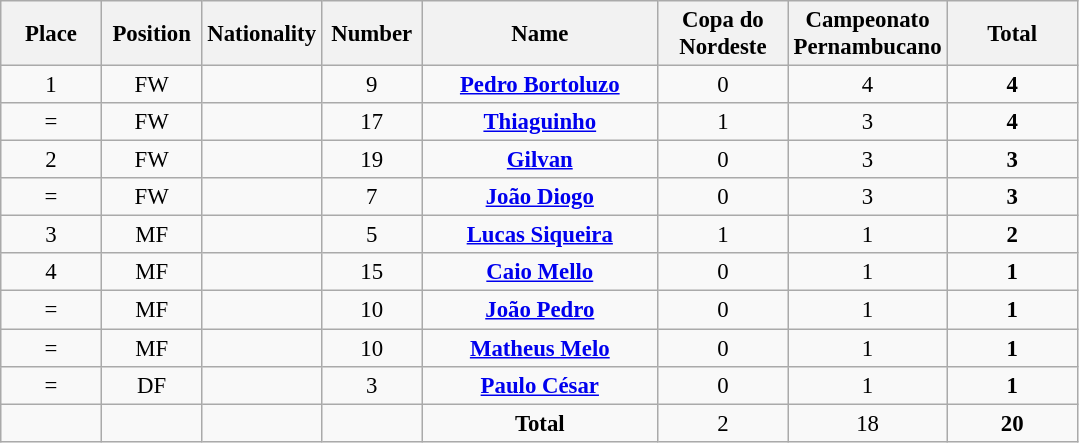<table class="wikitable" style="font-size: 95%; text-align: center;">
<tr>
<th width=60>Place</th>
<th width=60>Position</th>
<th width=60>Nationality</th>
<th width=60>Number</th>
<th width=150>Name</th>
<th width=80>Copa do Nordeste</th>
<th width=80>Campeonato Pernambucano</th>
<th width=80>Total</th>
</tr>
<tr>
<td>1</td>
<td>FW</td>
<td></td>
<td>9</td>
<td><strong><a href='#'>Pedro Bortoluzo</a></strong></td>
<td>0</td>
<td>4</td>
<td><strong>4</strong></td>
</tr>
<tr>
<td>=</td>
<td>FW</td>
<td></td>
<td>17</td>
<td><strong><a href='#'>Thiaguinho</a></strong></td>
<td>1</td>
<td>3</td>
<td><strong>4</strong></td>
</tr>
<tr>
<td>2</td>
<td>FW</td>
<td></td>
<td>19</td>
<td><strong><a href='#'>Gilvan</a></strong></td>
<td>0</td>
<td>3</td>
<td><strong>3</strong></td>
</tr>
<tr>
<td>=</td>
<td>FW</td>
<td></td>
<td>7</td>
<td><strong><a href='#'>João Diogo</a></strong></td>
<td>0</td>
<td>3</td>
<td><strong>3</strong></td>
</tr>
<tr>
<td>3</td>
<td>MF</td>
<td></td>
<td>5</td>
<td><strong><a href='#'>Lucas Siqueira</a></strong></td>
<td>1</td>
<td>1</td>
<td><strong>2</strong></td>
</tr>
<tr>
<td>4</td>
<td>MF</td>
<td></td>
<td>15</td>
<td><strong><a href='#'>Caio Mello</a></strong></td>
<td>0</td>
<td>1</td>
<td><strong>1</strong></td>
</tr>
<tr>
<td>=</td>
<td>MF</td>
<td></td>
<td>10</td>
<td><strong><a href='#'>João Pedro</a></strong></td>
<td>0</td>
<td>1</td>
<td><strong>1</strong></td>
</tr>
<tr>
<td>=</td>
<td>MF</td>
<td></td>
<td>10</td>
<td><strong><a href='#'>Matheus Melo</a></strong></td>
<td>0</td>
<td>1</td>
<td><strong>1</strong></td>
</tr>
<tr>
<td>=</td>
<td>DF</td>
<td></td>
<td>3</td>
<td><strong><a href='#'>Paulo César</a></strong></td>
<td>0</td>
<td>1</td>
<td><strong>1</strong></td>
</tr>
<tr>
<td></td>
<td></td>
<td></td>
<td></td>
<td><strong>Total</strong></td>
<td>2</td>
<td>18</td>
<td><strong>20</strong></td>
</tr>
</table>
